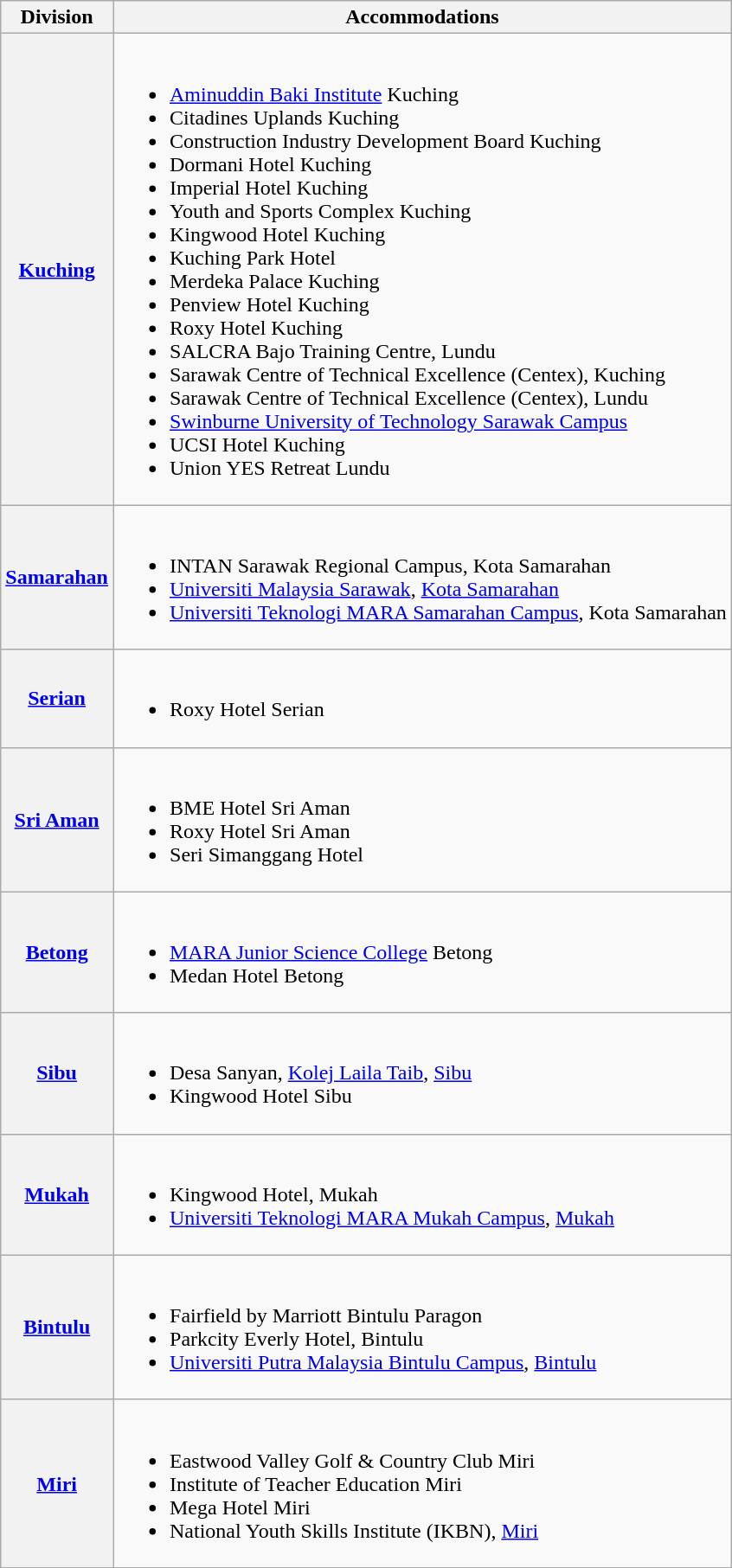<table class="wikitable">
<tr>
<th>Division</th>
<th>Accommodations</th>
</tr>
<tr>
<th align=left><a href='#'>Kuching</a></th>
<td><br><ul><li><a href='#'>Aminuddin Baki Institute</a> Kuching</li><li>Citadines Uplands Kuching</li><li>Construction Industry Development Board Kuching</li><li>Dormani Hotel Kuching</li><li>Imperial Hotel Kuching</li><li>Youth and Sports Complex Kuching</li><li>Kingwood Hotel Kuching</li><li>Kuching Park Hotel</li><li>Merdeka Palace Kuching</li><li>Penview Hotel Kuching</li><li>Roxy Hotel Kuching</li><li>SALCRA Bajo Training Centre, Lundu</li><li>Sarawak Centre of Technical Excellence (Centex), Kuching</li><li>Sarawak Centre of Technical Excellence (Centex), Lundu</li><li><a href='#'>Swinburne University of Technology Sarawak Campus</a></li><li>UCSI Hotel Kuching</li><li>Union YES Retreat Lundu</li></ul></td>
</tr>
<tr>
<th align=left><a href='#'>Samarahan</a></th>
<td><br><ul><li>INTAN Sarawak Regional Campus, Kota Samarahan</li><li><a href='#'>Universiti Malaysia Sarawak</a>, <a href='#'>Kota Samarahan</a></li><li><a href='#'>Universiti Teknologi MARA Samarahan Campus</a>, Kota Samarahan</li></ul></td>
</tr>
<tr>
<th align=left><a href='#'>Serian</a></th>
<td><br><ul><li>Roxy Hotel Serian</li></ul></td>
</tr>
<tr>
<th align=left><a href='#'>Sri Aman</a></th>
<td><br><ul><li>BME Hotel Sri Aman</li><li>Roxy Hotel Sri Aman</li><li>Seri Simanggang Hotel</li></ul></td>
</tr>
<tr>
<th align=left><a href='#'>Betong</a></th>
<td><br><ul><li><a href='#'>MARA Junior Science College</a> Betong</li><li>Medan Hotel Betong</li></ul></td>
</tr>
<tr>
<th align=left><a href='#'>Sibu</a></th>
<td><br><ul><li>Desa Sanyan, <a href='#'>Kolej Laila Taib</a>, <a href='#'>Sibu</a></li><li>Kingwood Hotel Sibu</li></ul></td>
</tr>
<tr>
<th align=left><a href='#'>Mukah</a></th>
<td><br><ul><li>Kingwood Hotel, Mukah</li><li><a href='#'>Universiti Teknologi MARA Mukah Campus</a>, <a href='#'>Mukah</a></li></ul></td>
</tr>
<tr>
<th align=left><a href='#'>Bintulu</a></th>
<td><br><ul><li>Fairfield by Marriott Bintulu Paragon</li><li>Parkcity Everly Hotel, Bintulu</li><li><a href='#'>Universiti Putra Malaysia Bintulu Campus</a>, <a href='#'>Bintulu</a></li></ul></td>
</tr>
<tr>
<th align=left><a href='#'>Miri</a></th>
<td><br><ul><li>Eastwood Valley Golf & Country Club Miri</li><li>Institute of Teacher Education Miri</li><li>Mega Hotel Miri</li><li>National Youth Skills Institute (IKBN), <a href='#'>Miri</a></li></ul></td>
</tr>
</table>
